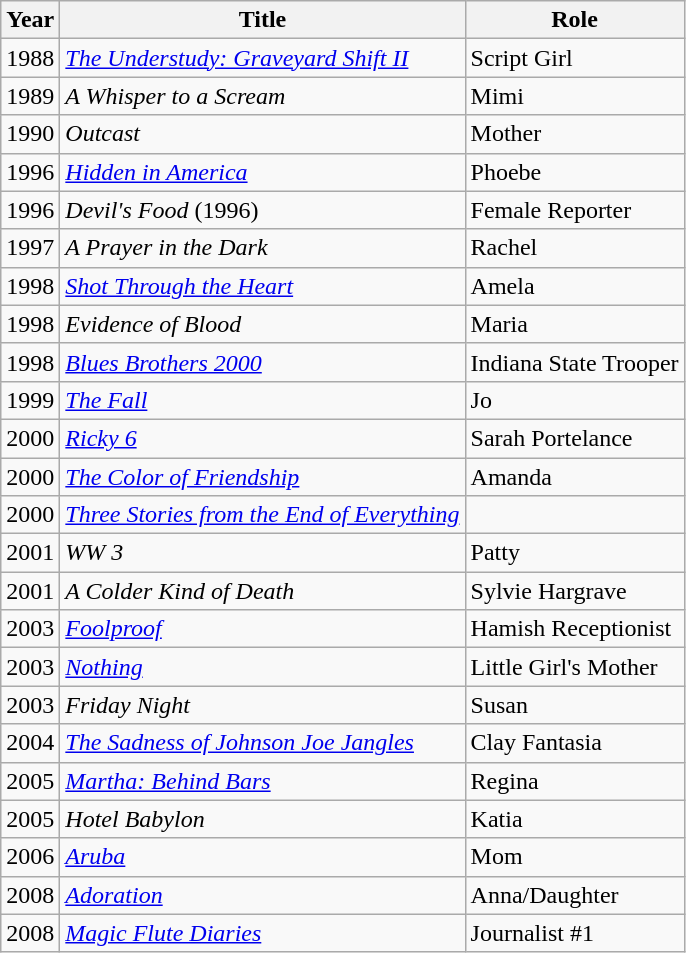<table class="wikitable sortable">
<tr>
<th>Year</th>
<th>Title</th>
<th>Role</th>
</tr>
<tr>
<td>1988</td>
<td data-sort-value="Understudy: Graveyard Shift II, The"><em><a href='#'>The Understudy: Graveyard Shift II</a></em></td>
<td>Script Girl</td>
</tr>
<tr>
<td>1989</td>
<td data-sort-value="Whisper to a Scream, A"><em>A Whisper to a Scream</em></td>
<td>Mimi</td>
</tr>
<tr>
<td>1990</td>
<td><em>Outcast</em></td>
<td>Mother</td>
</tr>
<tr>
<td>1996</td>
<td><em><a href='#'>Hidden in America</a></em></td>
<td>Phoebe</td>
</tr>
<tr>
<td>1996</td>
<td><em>Devil's Food</em> (1996)</td>
<td>Female Reporter</td>
</tr>
<tr>
<td>1997</td>
<td data-sort-value="Prayer in the Dark, A"><em>A Prayer in the Dark</em></td>
<td>Rachel</td>
</tr>
<tr>
<td>1998</td>
<td><em><a href='#'>Shot Through the Heart</a></em></td>
<td>Amela</td>
</tr>
<tr>
<td>1998</td>
<td><em>Evidence of Blood</em></td>
<td>Maria</td>
</tr>
<tr>
<td>1998</td>
<td><em><a href='#'>Blues Brothers 2000</a></em></td>
<td>Indiana State Trooper</td>
</tr>
<tr>
<td>1999</td>
<td data-sort-value="Fall, The"><em><a href='#'>The Fall</a></em></td>
<td>Jo</td>
</tr>
<tr>
<td>2000</td>
<td><em><a href='#'>Ricky 6</a></em></td>
<td>Sarah Portelance</td>
</tr>
<tr>
<td>2000</td>
<td data-sort-value="Color of Friendship, The"><em><a href='#'>The Color of Friendship</a></em></td>
<td>Amanda</td>
</tr>
<tr>
<td>2000</td>
<td><em><a href='#'>Three Stories from the End of Everything</a></em></td>
<td></td>
</tr>
<tr>
<td>2001</td>
<td><em>WW 3</em></td>
<td>Patty</td>
</tr>
<tr>
<td>2001</td>
<td data-sort-value="Colder Kind of Death, A"><em>A Colder Kind of Death</em></td>
<td>Sylvie Hargrave</td>
</tr>
<tr>
<td>2003</td>
<td><em><a href='#'>Foolproof</a></em></td>
<td>Hamish Receptionist</td>
</tr>
<tr>
<td>2003</td>
<td><em><a href='#'>Nothing</a></em></td>
<td>Little Girl's Mother</td>
</tr>
<tr>
<td>2003</td>
<td><em>Friday Night</em></td>
<td>Susan</td>
</tr>
<tr>
<td>2004</td>
<td data-sort-value="Sadness of Johnson Joe Jangles, The"><em><a href='#'>The Sadness of Johnson Joe Jangles</a></em></td>
<td>Clay Fantasia</td>
</tr>
<tr>
<td>2005</td>
<td><em><a href='#'>Martha: Behind Bars</a></em></td>
<td>Regina</td>
</tr>
<tr>
<td>2005</td>
<td><em>Hotel Babylon</em></td>
<td>Katia</td>
</tr>
<tr>
<td>2006</td>
<td><em><a href='#'>Aruba</a></em></td>
<td>Mom</td>
</tr>
<tr>
<td>2008</td>
<td><em><a href='#'>Adoration</a></em></td>
<td>Anna/Daughter</td>
</tr>
<tr>
<td>2008</td>
<td><em><a href='#'>Magic Flute Diaries</a></em></td>
<td>Journalist #1</td>
</tr>
</table>
